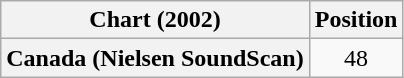<table class="wikitable plainrowheaders" style="text-align:center">
<tr>
<th>Chart (2002)</th>
<th>Position</th>
</tr>
<tr>
<th scope="row">Canada (Nielsen SoundScan)</th>
<td>48</td>
</tr>
</table>
